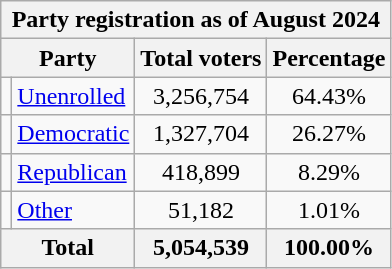<table class="wikitable floatright">
<tr>
<th colspan = 6>Party registration as of August 2024</th>
</tr>
<tr>
<th colspan = 2>Party</th>
<th>Total voters</th>
<th>Percentage</th>
</tr>
<tr>
<td></td>
<td><a href='#'>Unenrolled</a></td>
<td align=center>3,256,754</td>
<td align=center>64.43%</td>
</tr>
<tr>
<td></td>
<td><a href='#'>Democratic</a></td>
<td align=center>1,327,704</td>
<td align=center>26.27%</td>
</tr>
<tr>
<td></td>
<td><a href='#'>Republican</a></td>
<td align=center>418,899</td>
<td align=center>8.29%</td>
</tr>
<tr>
<td></td>
<td><a href='#'>Other</a></td>
<td align=center>51,182</td>
<td align=center>1.01%</td>
</tr>
<tr>
<th colspan = 2>Total</th>
<th align=center>5,054,539</th>
<th align=center>100.00%</th>
</tr>
</table>
